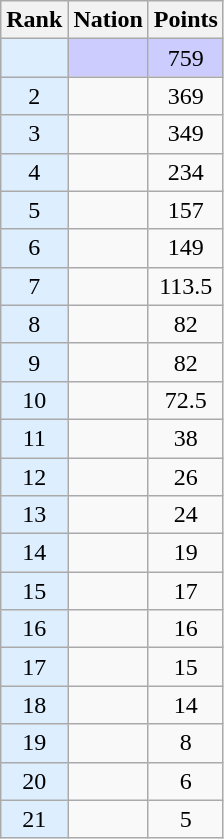<table class="wikitable sortable" style="text-align:center">
<tr>
<th>Rank</th>
<th>Nation</th>
<th>Points</th>
</tr>
<tr style="background-color:#ccccff">
<td bgcolor = DDEEFF></td>
<td align=left></td>
<td>759</td>
</tr>
<tr>
<td bgcolor = DDEEFF>2</td>
<td align=left></td>
<td>369</td>
</tr>
<tr>
<td bgcolor = DDEEFF>3</td>
<td align=left></td>
<td>349</td>
</tr>
<tr>
<td bgcolor = DDEEFF>4</td>
<td align=left></td>
<td>234</td>
</tr>
<tr>
<td bgcolor = DDEEFF>5</td>
<td align=left></td>
<td>157</td>
</tr>
<tr>
<td bgcolor = DDEEFF>6</td>
<td align=left></td>
<td>149</td>
</tr>
<tr>
<td bgcolor = DDEEFF>7</td>
<td align=left></td>
<td>113.5</td>
</tr>
<tr>
<td bgcolor = DDEEFF>8</td>
<td align=left></td>
<td>82</td>
</tr>
<tr>
<td bgcolor = DDEEFF>9</td>
<td align=left></td>
<td>82</td>
</tr>
<tr>
<td bgcolor = DDEEFF>10</td>
<td align=left></td>
<td>72.5</td>
</tr>
<tr>
<td bgcolor = DDEEFF>11</td>
<td align=left></td>
<td>38</td>
</tr>
<tr>
<td bgcolor = DDEEFF>12</td>
<td align=left></td>
<td>26</td>
</tr>
<tr>
<td bgcolor = DDEEFF>13</td>
<td align=left></td>
<td>24</td>
</tr>
<tr>
<td bgcolor = DDEEFF>14</td>
<td align=left></td>
<td>19</td>
</tr>
<tr>
<td bgcolor = DDEEFF>15</td>
<td align=left></td>
<td>17</td>
</tr>
<tr>
<td bgcolor = DDEEFF>16</td>
<td align=left></td>
<td>16</td>
</tr>
<tr>
<td bgcolor = DDEEFF>17</td>
<td align=left></td>
<td>15</td>
</tr>
<tr>
<td bgcolor = DDEEFF>18</td>
<td align=left></td>
<td>14</td>
</tr>
<tr>
<td bgcolor = DDEEFF>19</td>
<td align=left></td>
<td>8</td>
</tr>
<tr>
<td bgcolor = DDEEFF>20</td>
<td align=left></td>
<td>6</td>
</tr>
<tr>
<td bgcolor = DDEEFF>21</td>
<td align=left></td>
<td>5</td>
</tr>
</table>
